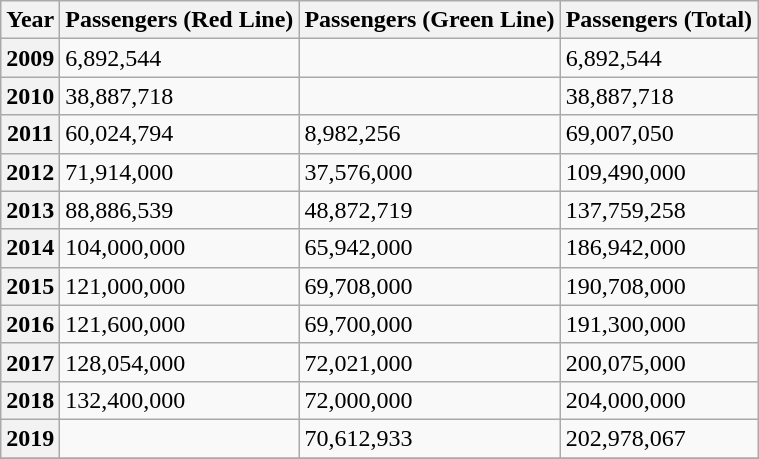<table class="wikitable plainrowheaders sortable">
<tr>
<th scope="col">Year</th>
<th scope="col">Passengers (Red Line)</th>
<th scope="col">Passengers (Green Line)</th>
<th scope="col">Passengers (Total)</th>
</tr>
<tr>
<th scope="row">2009</th>
<td>6,892,544</td>
<td></td>
<td>6,892,544</td>
</tr>
<tr>
<th scope="row">2010</th>
<td>38,887,718</td>
<td></td>
<td>38,887,718</td>
</tr>
<tr>
<th scope="row">2011</th>
<td>60,024,794</td>
<td>8,982,256</td>
<td>69,007,050</td>
</tr>
<tr>
<th scope="row">2012</th>
<td>71,914,000</td>
<td>37,576,000</td>
<td>109,490,000</td>
</tr>
<tr>
<th scope="row">2013</th>
<td>88,886,539</td>
<td>48,872,719</td>
<td>137,759,258</td>
</tr>
<tr>
<th scope="row">2014</th>
<td>104,000,000</td>
<td>65,942,000</td>
<td>186,942,000</td>
</tr>
<tr>
<th scope="row">2015</th>
<td>121,000,000</td>
<td>69,708,000</td>
<td>190,708,000</td>
</tr>
<tr>
<th scope="row">2016</th>
<td>121,600,000</td>
<td>69,700,000</td>
<td>191,300,000</td>
</tr>
<tr>
<th scope="row">2017</th>
<td>128,054,000</td>
<td>72,021,000</td>
<td>200,075,000</td>
</tr>
<tr>
<th scope="row">2018</th>
<td>132,400,000</td>
<td>72,000,000</td>
<td>204,000,000</td>
</tr>
<tr>
<th scope="row">2019</th>
<td></td>
<td>70,612,933</td>
<td>202,978,067</td>
</tr>
<tr>
</tr>
</table>
